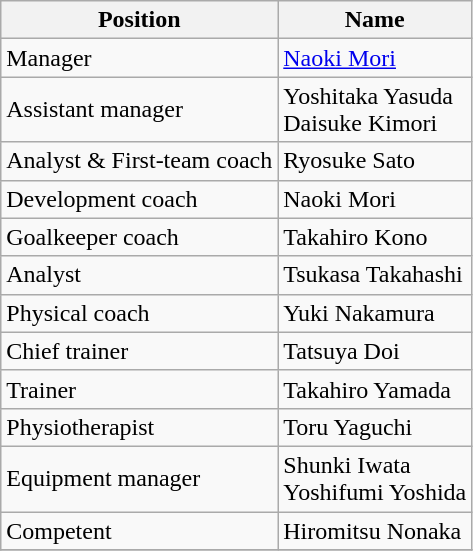<table class="wikitable">
<tr>
<th>Position</th>
<th>Name</th>
</tr>
<tr>
<td>Manager</td>
<td> <a href='#'>Naoki Mori</a></td>
</tr>
<tr>
<td>Assistant manager</td>
<td> Yoshitaka Yasuda <br>  Daisuke Kimori</td>
</tr>
<tr>
<td>Analyst & First-team coach</td>
<td> Ryosuke Sato</td>
</tr>
<tr>
<td>Development coach</td>
<td> Naoki Mori</td>
</tr>
<tr>
<td>Goalkeeper coach</td>
<td> Takahiro Kono</td>
</tr>
<tr>
<td>Analyst</td>
<td> Tsukasa Takahashi</td>
</tr>
<tr>
<td>Physical coach</td>
<td> Yuki Nakamura</td>
</tr>
<tr>
<td>Chief trainer</td>
<td> Tatsuya Doi</td>
</tr>
<tr>
<td>Trainer</td>
<td> Takahiro Yamada</td>
</tr>
<tr>
<td>Physiotherapist</td>
<td> Toru Yaguchi</td>
</tr>
<tr>
<td>Equipment manager</td>
<td> Shunki Iwata <br>  Yoshifumi Yoshida</td>
</tr>
<tr>
<td>Competent</td>
<td> Hiromitsu Nonaka</td>
</tr>
<tr>
</tr>
</table>
